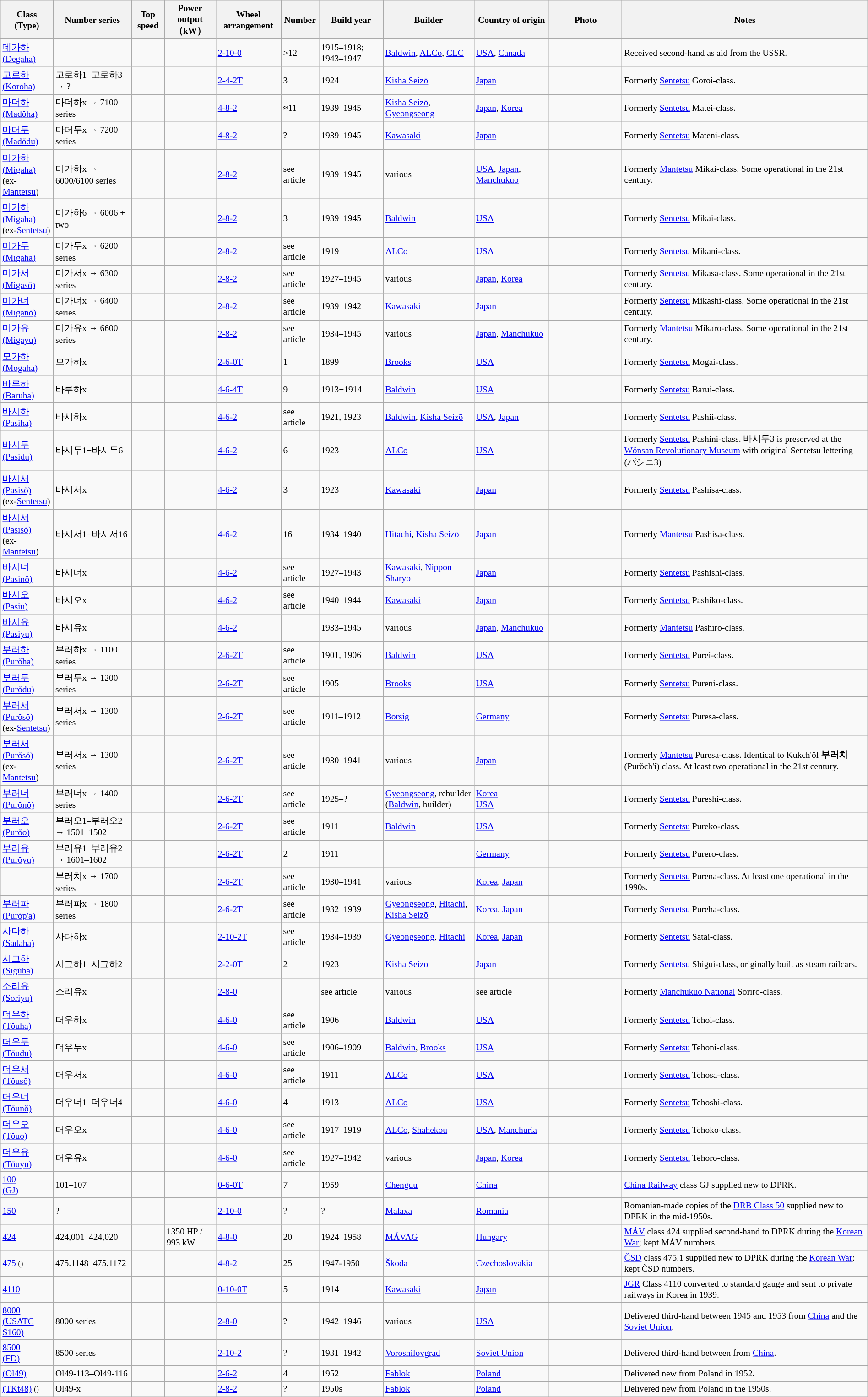<table class="wikitable + sortable"  style="width:100%; font-size: small;">
<tr>
<th>Class<br>(Type)</th>
<th>Number series</th>
<th>Top speed</th>
<th>Power output<br>（kW）</th>
<th>Wheel arrangement</th>
<th>Number</th>
<th>Build year</th>
<th>Builder</th>
<th>Country of origin</th>
<th style="width:100px;">Photo</th>
<th>Notes</th>
</tr>
<tr>
<td><a href='#'>데가하 (Degaha)</a></td>
<td></td>
<td></td>
<td></td>
<td><a href='#'>2-10-0</a></td>
<td>>12</td>
<td>1915–1918; 1943–1947</td>
<td><a href='#'>Baldwin</a>, <a href='#'>ALCo</a>, <a href='#'>CLC</a></td>
<td><a href='#'>USA</a>, <a href='#'>Canada</a></td>
<td></td>
<td>Received second-hand as aid from the USSR.</td>
</tr>
<tr>
<td><a href='#'>고로하 (Koroha)</a></td>
<td>고로하1–고로하3 → ?</td>
<td></td>
<td></td>
<td><a href='#'>2-4-2T</a></td>
<td>3</td>
<td>1924</td>
<td><a href='#'>Kisha Seizō</a></td>
<td><a href='#'>Japan</a></td>
<td></td>
<td>Formerly <a href='#'>Sentetsu</a> Goroi-class.</td>
</tr>
<tr>
<td><a href='#'>마더하 (Madŏha)</a></td>
<td>마더하x → 7100 series</td>
<td></td>
<td></td>
<td><a href='#'>4-8-2</a></td>
<td>≈11</td>
<td>1939–1945</td>
<td><a href='#'>Kisha Seizō</a>, <a href='#'>Gyeongseong</a></td>
<td><a href='#'>Japan</a>, <a href='#'>Korea</a></td>
<td></td>
<td>Formerly <a href='#'>Sentetsu</a> Matei-class.</td>
</tr>
<tr>
<td><a href='#'>마더두 (Madŏdu)</a></td>
<td>마더두x → 7200 series</td>
<td></td>
<td></td>
<td><a href='#'>4-8-2</a></td>
<td>?</td>
<td>1939–1945</td>
<td><a href='#'>Kawasaki</a></td>
<td><a href='#'>Japan</a></td>
<td></td>
<td>Formerly <a href='#'>Sentetsu</a> Mateni-class.</td>
</tr>
<tr>
<td><a href='#'>미가하 (Migaha)</a><br>(ex-<a href='#'>Mantetsu</a>)</td>
<td>미가하x → 6000/6100 series</td>
<td></td>
<td></td>
<td><a href='#'>2-8-2</a></td>
<td>see article</td>
<td>1939–1945</td>
<td>various</td>
<td><a href='#'>USA</a>, <a href='#'>Japan</a>, <a href='#'>Manchukuo</a></td>
<td></td>
<td>Formerly <a href='#'>Mantetsu</a> Mikai-class. Some operational in the 21st century.</td>
</tr>
<tr>
<td><a href='#'>미가하 (Migaha)</a><br>(ex-<a href='#'>Sentetsu</a>)</td>
<td>미가하6 → 6006 + two</td>
<td></td>
<td></td>
<td><a href='#'>2-8-2</a></td>
<td>3</td>
<td>1939–1945</td>
<td><a href='#'>Baldwin</a></td>
<td><a href='#'>USA</a></td>
<td></td>
<td>Formerly <a href='#'>Sentetsu</a> Mikai-class.</td>
</tr>
<tr>
<td><a href='#'>미가두 (Migaha)</a></td>
<td>미가두x → 6200 series</td>
<td></td>
<td></td>
<td><a href='#'>2-8-2</a></td>
<td>see article</td>
<td>1919</td>
<td><a href='#'>ALCo</a></td>
<td><a href='#'>USA</a></td>
<td></td>
<td>Formerly <a href='#'>Sentetsu</a> Mikani-class.</td>
</tr>
<tr>
<td><a href='#'>미가서 (Migasŏ)</a></td>
<td>미가서x → 6300 series</td>
<td></td>
<td></td>
<td><a href='#'>2-8-2</a></td>
<td>see article</td>
<td>1927–1945</td>
<td>various</td>
<td><a href='#'>Japan</a>, <a href='#'>Korea</a></td>
<td></td>
<td>Formerly <a href='#'>Sentetsu</a> Mikasa-class. Some operational in the 21st century.</td>
</tr>
<tr>
<td><a href='#'>미가너 (Miganŏ)</a></td>
<td>미가너x → 6400 series</td>
<td></td>
<td></td>
<td><a href='#'>2-8-2</a></td>
<td>see article</td>
<td>1939–1942</td>
<td><a href='#'>Kawasaki</a></td>
<td><a href='#'>Japan</a></td>
<td></td>
<td>Formerly <a href='#'>Sentetsu</a> Mikashi-class. Some operational in the 21st century.</td>
</tr>
<tr>
<td><a href='#'>미가유 (Migayu)</a></td>
<td>미가유x → 6600 series</td>
<td></td>
<td></td>
<td><a href='#'>2-8-2</a></td>
<td>see article</td>
<td>1934–1945</td>
<td>various</td>
<td><a href='#'>Japan</a>, <a href='#'>Manchukuo</a></td>
<td></td>
<td>Formerly <a href='#'>Mantetsu</a> Mikaro-class. Some operational in the 21st century.</td>
</tr>
<tr>
<td><a href='#'>모가하 (Mogaha)</a></td>
<td>모가하x</td>
<td></td>
<td></td>
<td><a href='#'>2-6-0T</a></td>
<td>1</td>
<td>1899</td>
<td><a href='#'>Brooks</a></td>
<td><a href='#'>USA</a></td>
<td></td>
<td>Formerly <a href='#'>Sentetsu</a> Mogai-class.</td>
</tr>
<tr>
<td><a href='#'>바루하 (Baruha)</a></td>
<td>바루하x</td>
<td></td>
<td></td>
<td><a href='#'>4-6-4T</a></td>
<td>9</td>
<td>1913−1914</td>
<td><a href='#'>Baldwin</a></td>
<td><a href='#'>USA</a></td>
<td></td>
<td>Formerly <a href='#'>Sentetsu</a> Barui-class.</td>
</tr>
<tr>
<td><a href='#'>바시하 (Pasiha)</a></td>
<td>바시하x</td>
<td></td>
<td></td>
<td><a href='#'>4-6-2</a></td>
<td>see article</td>
<td>1921, 1923</td>
<td><a href='#'>Baldwin</a>, <a href='#'>Kisha Seizō</a></td>
<td><a href='#'>USA</a>, <a href='#'>Japan</a></td>
<td></td>
<td>Formerly <a href='#'>Sentetsu</a> Pashii-class.</td>
</tr>
<tr>
<td><a href='#'>바시두 (Pasidu)</a></td>
<td>바시두1−바시두6</td>
<td></td>
<td></td>
<td><a href='#'>4-6-2</a></td>
<td>6</td>
<td>1923</td>
<td><a href='#'>ALCo</a></td>
<td><a href='#'>USA</a></td>
<td></td>
<td>Formerly <a href='#'>Sentetsu</a> Pashini-class. 바시두3 is preserved at the <a href='#'>Wŏnsan Revolutionary Museum</a> with original Sentetsu lettering (パシニ3)</td>
</tr>
<tr>
<td><a href='#'>바시서 (Pasisŏ)</a><br>(ex-<a href='#'>Sentetsu</a>)</td>
<td>바시서x</td>
<td></td>
<td></td>
<td><a href='#'>4-6-2</a></td>
<td>3</td>
<td>1923</td>
<td><a href='#'>Kawasaki</a></td>
<td><a href='#'>Japan</a></td>
<td></td>
<td>Formerly <a href='#'>Sentetsu</a> Pashisa-class.</td>
</tr>
<tr>
<td><a href='#'>바시서 (Pasisŏ)</a><br>(ex-<a href='#'>Mantetsu</a>)</td>
<td>바시서1−바시서16</td>
<td></td>
<td></td>
<td><a href='#'>4-6-2</a></td>
<td>16</td>
<td>1934–1940</td>
<td><a href='#'>Hitachi</a>, <a href='#'>Kisha Seizō</a></td>
<td><a href='#'>Japan</a></td>
<td></td>
<td>Formerly <a href='#'>Mantetsu</a> Pashisa-class.</td>
</tr>
<tr>
<td><a href='#'>바시너 (Pasinŏ)</a></td>
<td>바시너x</td>
<td></td>
<td></td>
<td><a href='#'>4-6-2</a></td>
<td>see article</td>
<td>1927–1943</td>
<td><a href='#'>Kawasaki</a>, <a href='#'>Nippon Sharyō</a></td>
<td><a href='#'>Japan</a></td>
<td></td>
<td>Formerly <a href='#'>Sentetsu</a> Pashishi-class.</td>
</tr>
<tr>
<td><a href='#'>바시오 (Pasiu)</a></td>
<td>바시오x</td>
<td></td>
<td></td>
<td><a href='#'>4-6-2</a></td>
<td>see article</td>
<td>1940–1944</td>
<td><a href='#'>Kawasaki</a></td>
<td><a href='#'>Japan</a></td>
<td></td>
<td>Formerly <a href='#'>Sentetsu</a> Pashiko-class.</td>
</tr>
<tr>
<td><a href='#'>바시유 (Pasiyu)</a></td>
<td>바시유x</td>
<td></td>
<td></td>
<td><a href='#'>4-6-2</a></td>
<td></td>
<td>1933–1945</td>
<td>various</td>
<td><a href='#'>Japan</a>, <a href='#'>Manchukuo</a></td>
<td></td>
<td>Formerly <a href='#'>Mantetsu</a> Pashiro-class.</td>
</tr>
<tr>
<td><a href='#'>부러하 (Purŏha)</a></td>
<td>부러하x → 1100 series</td>
<td></td>
<td></td>
<td><a href='#'>2-6-2T</a></td>
<td>see article</td>
<td>1901, 1906</td>
<td><a href='#'>Baldwin</a></td>
<td><a href='#'>USA</a></td>
<td></td>
<td>Formerly <a href='#'>Sentetsu</a> Purei-class.</td>
</tr>
<tr>
<td><a href='#'>부러두 (Purŏdu)</a></td>
<td>부러두x → 1200 series</td>
<td></td>
<td></td>
<td><a href='#'>2-6-2T</a></td>
<td>see article</td>
<td>1905</td>
<td><a href='#'>Brooks</a></td>
<td><a href='#'>USA</a></td>
<td></td>
<td>Formerly <a href='#'>Sentetsu</a> Pureni-class.</td>
</tr>
<tr>
<td><a href='#'>부러서 (Purŏsŏ)</a><br>(ex-<a href='#'>Sentetsu</a>)</td>
<td>부러서x → 1300 series</td>
<td></td>
<td></td>
<td><a href='#'>2-6-2T</a></td>
<td>see article</td>
<td>1911–1912</td>
<td><a href='#'>Borsig</a></td>
<td><a href='#'>Germany</a></td>
<td></td>
<td>Formerly <a href='#'>Sentetsu</a> Puresa-class.</td>
</tr>
<tr>
<td><a href='#'>부러서 (Purŏsŏ)</a><br>(ex-<a href='#'>Mantetsu</a>)</td>
<td>부러서x → 1300 series</td>
<td></td>
<td></td>
<td><a href='#'>2-6-2T</a></td>
<td>see article</td>
<td>1930–1941</td>
<td>various</td>
<td><a href='#'>Japan</a></td>
<td></td>
<td>Formerly <a href='#'>Mantetsu</a> Puresa-class. Identical to Kukch'ŏl <strong>부러치</strong> (Purŏch'i) class. At least two operational in the 21st century.</td>
</tr>
<tr>
<td><a href='#'>부러너 (Purŏnŏ)</a></td>
<td>부러너x → 1400 series</td>
<td></td>
<td></td>
<td><a href='#'>2-6-2T</a></td>
<td>see article</td>
<td>1925–?</td>
<td><a href='#'>Gyeongseong</a>, rebuilder<br>(<a href='#'>Baldwin</a>, builder)</td>
<td><a href='#'>Korea</a><br><a href='#'>USA</a></td>
<td></td>
<td>Formerly <a href='#'>Sentetsu</a> Pureshi-class.</td>
</tr>
<tr>
<td><a href='#'>부러오 (Purŏo)</a></td>
<td>부러오1–부러오2 → 1501–1502</td>
<td></td>
<td></td>
<td><a href='#'>2-6-2T</a></td>
<td>see article</td>
<td>1911</td>
<td><a href='#'>Baldwin</a></td>
<td><a href='#'>USA</a></td>
<td></td>
<td>Formerly <a href='#'>Sentetsu</a> Pureko-class.</td>
</tr>
<tr>
<td><a href='#'>부러유 (Purŏyu)</a></td>
<td>부러유1–부러유2 → 1601–1602</td>
<td></td>
<td></td>
<td><a href='#'>2-6-2T</a></td>
<td>2</td>
<td>1911</td>
<td></td>
<td><a href='#'>Germany</a></td>
<td></td>
<td>Formerly <a href='#'>Sentetsu</a> Purero-class.</td>
</tr>
<tr>
<td><a href='#'></a></td>
<td>부러치x → 1700 series</td>
<td></td>
<td></td>
<td><a href='#'>2-6-2T</a></td>
<td>see article</td>
<td>1930–1941</td>
<td>various</td>
<td><a href='#'>Korea</a>, <a href='#'>Japan</a></td>
<td></td>
<td>Formerly <a href='#'>Sentetsu</a> Purena-class. At least one operational in the 1990s.</td>
</tr>
<tr>
<td><a href='#'>부러파 (Purŏp'a)</a></td>
<td>부러파x → 1800 series</td>
<td></td>
<td></td>
<td><a href='#'>2-6-2T</a></td>
<td>see article</td>
<td>1932–1939</td>
<td><a href='#'>Gyeongseong</a>, <a href='#'>Hitachi</a>, <a href='#'>Kisha Seizō</a></td>
<td><a href='#'>Korea</a>, <a href='#'>Japan</a></td>
<td></td>
<td>Formerly <a href='#'>Sentetsu</a> Pureha-class.</td>
</tr>
<tr>
<td><a href='#'>사다하 (Sadaha)</a></td>
<td>사다하x</td>
<td></td>
<td></td>
<td><a href='#'>2-10-2T</a></td>
<td>see article</td>
<td>1934–1939</td>
<td><a href='#'>Gyeongseong</a>, <a href='#'>Hitachi</a></td>
<td><a href='#'>Korea</a>, <a href='#'>Japan</a></td>
<td></td>
<td>Formerly <a href='#'>Sentetsu</a> Satai-class.</td>
</tr>
<tr>
<td><a href='#'>시그하 (Sigŭha)</a></td>
<td>시그하1–시그하2</td>
<td></td>
<td></td>
<td><a href='#'>2-2-0T</a></td>
<td>2</td>
<td>1923</td>
<td><a href='#'>Kisha Seizō</a></td>
<td><a href='#'>Japan</a></td>
<td></td>
<td>Formerly <a href='#'>Sentetsu</a> Shigui-class, originally built as steam railcars.</td>
</tr>
<tr>
<td><a href='#'>소리유 (Soriyu)</a></td>
<td>소리유x</td>
<td></td>
<td></td>
<td><a href='#'>2-8-0</a></td>
<td></td>
<td>see article</td>
<td>various</td>
<td>see article</td>
<td></td>
<td>Formerly <a href='#'>Manchukuo National</a> Soriro-class.</td>
</tr>
<tr>
<td><a href='#'>더우하 (Tŏuha)</a></td>
<td>더우하x</td>
<td></td>
<td></td>
<td><a href='#'>4-6-0</a></td>
<td>see article</td>
<td>1906</td>
<td><a href='#'>Baldwin</a></td>
<td><a href='#'>USA</a></td>
<td></td>
<td>Formerly <a href='#'>Sentetsu</a> Tehoi-class.</td>
</tr>
<tr>
<td><a href='#'>더우두 (Tŏudu)</a></td>
<td>더우두x</td>
<td></td>
<td></td>
<td><a href='#'>4-6-0</a></td>
<td>see article</td>
<td>1906–1909</td>
<td><a href='#'>Baldwin</a>, <a href='#'>Brooks</a></td>
<td><a href='#'>USA</a></td>
<td></td>
<td>Formerly <a href='#'>Sentetsu</a> Tehoni-class.</td>
</tr>
<tr>
<td><a href='#'>더우서 (Tŏusŏ)</a></td>
<td>더우서x</td>
<td></td>
<td></td>
<td><a href='#'>4-6-0</a></td>
<td>see article</td>
<td>1911</td>
<td><a href='#'>ALCo</a></td>
<td><a href='#'>USA</a></td>
<td></td>
<td>Formerly <a href='#'>Sentetsu</a> Tehosa-class.</td>
</tr>
<tr>
<td><a href='#'>더우너 (Tŏunŏ)</a></td>
<td>더우너1–더우너4</td>
<td></td>
<td></td>
<td><a href='#'>4-6-0</a></td>
<td>4</td>
<td>1913</td>
<td><a href='#'>ALCo</a></td>
<td><a href='#'>USA</a></td>
<td></td>
<td>Formerly <a href='#'>Sentetsu</a> Tehoshi-class.</td>
</tr>
<tr>
<td><a href='#'>더우오 (Tŏuo)</a></td>
<td>더우오x</td>
<td></td>
<td></td>
<td><a href='#'>4-6-0</a></td>
<td>see article</td>
<td>1917–1919</td>
<td><a href='#'>ALCo</a>, <a href='#'>Shahekou</a></td>
<td><a href='#'>USA</a>, <a href='#'>Manchuria</a></td>
<td></td>
<td>Formerly <a href='#'>Sentetsu</a> Tehoko-class.</td>
</tr>
<tr>
<td><a href='#'>더우유 (Tŏuyu)</a></td>
<td>더우유x</td>
<td></td>
<td></td>
<td><a href='#'>4-6-0</a></td>
<td>see article</td>
<td>1927–1942</td>
<td>various</td>
<td><a href='#'>Japan</a>, <a href='#'>Korea</a></td>
<td></td>
<td>Formerly <a href='#'>Sentetsu</a> Tehoro-class.</td>
</tr>
<tr>
<td><a href='#'>100<br>(GJ)</a></td>
<td>101–107</td>
<td></td>
<td></td>
<td><a href='#'>0-6-0T</a></td>
<td>7</td>
<td>1959</td>
<td><a href='#'>Chengdu</a></td>
<td><a href='#'>China</a></td>
<td></td>
<td><a href='#'>China Railway</a> class GJ supplied new to DPRK.</td>
</tr>
<tr>
<td><a href='#'>150</a></td>
<td>?</td>
<td></td>
<td></td>
<td><a href='#'>2-10-0</a></td>
<td>?</td>
<td>?</td>
<td><a href='#'>Malaxa</a></td>
<td><a href='#'>Romania</a></td>
<td></td>
<td>Romanian-made copies of the <a href='#'>DRB Class 50</a> supplied new to DPRK in the mid-1950s.</td>
</tr>
<tr>
<td><a href='#'>424</a></td>
<td>424,001–424,020</td>
<td></td>
<td>1350 HP / 993 kW</td>
<td><a href='#'>4-8-0</a></td>
<td>20</td>
<td>1924–1958</td>
<td><a href='#'>MÁVAG</a></td>
<td><a href='#'>Hungary</a></td>
<td></td>
<td><a href='#'>MÁV</a> class 424 supplied second-hand to DPRK during the <a href='#'>Korean War</a>; kept MÁV numbers.</td>
</tr>
<tr>
<td><a href='#'>475</a> <small>()</small></td>
<td>475.1148–475.1172</td>
<td></td>
<td></td>
<td><a href='#'>4-8-2</a></td>
<td>25</td>
<td>1947-1950</td>
<td><a href='#'>Škoda</a></td>
<td><a href='#'>Czechoslovakia</a></td>
<td></td>
<td><a href='#'>ČSD</a> class 475.1 supplied new to DPRK during the <a href='#'>Korean War</a>; kept ČSD numbers.</td>
</tr>
<tr>
<td><a href='#'>4110</a></td>
<td></td>
<td></td>
<td></td>
<td><a href='#'>0-10-0T</a></td>
<td>5</td>
<td>1914</td>
<td><a href='#'>Kawasaki</a></td>
<td><a href='#'>Japan</a></td>
<td></td>
<td><a href='#'>JGR</a> Class 4110 converted to standard gauge and sent to private railways in Korea in 1939.</td>
</tr>
<tr>
<td><a href='#'>8000<br>(USATC S160)</a></td>
<td>8000 series</td>
<td></td>
<td></td>
<td><a href='#'>2-8-0</a></td>
<td>?</td>
<td>1942–1946</td>
<td>various</td>
<td><a href='#'>USA</a></td>
<td></td>
<td>Delivered third-hand between 1945 and 1953 from <a href='#'>China</a> and the <a href='#'>Soviet Union</a>.</td>
</tr>
<tr>
<td><a href='#'>8500<br>(FD)</a></td>
<td>8500 series</td>
<td></td>
<td></td>
<td><a href='#'>2-10-2</a></td>
<td>?</td>
<td>1931–1942</td>
<td><a href='#'>Voroshilovgrad</a></td>
<td><a href='#'>Soviet Union</a></td>
<td></td>
<td>Delivered third-hand between from <a href='#'>China</a>.</td>
</tr>
<tr>
<td><a href='#'>(Ol49)</a></td>
<td>Ol49-113–Ol49-116</td>
<td></td>
<td></td>
<td><a href='#'>2-6-2</a></td>
<td>4</td>
<td>1952</td>
<td><a href='#'>Fablok</a></td>
<td><a href='#'>Poland</a></td>
<td></td>
<td>Delivered new from Poland in 1952.</td>
</tr>
<tr>
<td><a href='#'>(TKt48)</a> <small>()</small></td>
<td>Ol49-x</td>
<td></td>
<td></td>
<td><a href='#'>2-8-2</a></td>
<td>?</td>
<td>1950s</td>
<td><a href='#'>Fablok</a></td>
<td><a href='#'>Poland</a></td>
<td></td>
<td>Delivered new from Poland in the 1950s.</td>
</tr>
</table>
